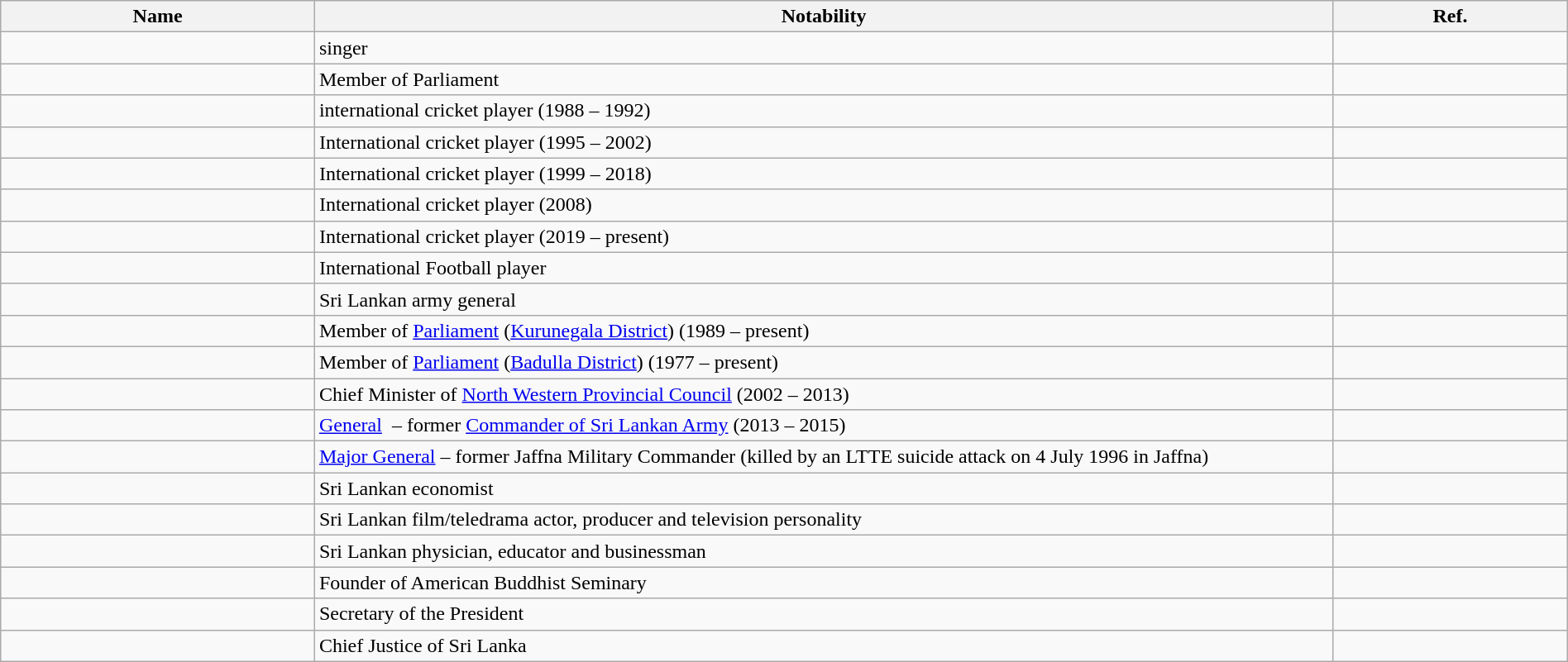<table class="wikitable sortable" style="width:100%">
<tr>
<th style="width:*;">Name</th>
<th style="width:65%;" class="unsortable">Notability</th>
<th style="width:*;" class="unsortable">Ref.</th>
</tr>
<tr>
<td></td>
<td>singer</td>
<td style="text-align:center;"></td>
</tr>
<tr>
<td></td>
<td>Member of Parliament</td>
<td style="text-align:center;"></td>
</tr>
<tr>
<td></td>
<td>international cricket player (1988 – 1992)</td>
<td style="text-align:center;"></td>
</tr>
<tr>
<td></td>
<td>International cricket player (1995 – 2002)</td>
<td style="text-align:center;"></td>
</tr>
<tr>
<td></td>
<td>International cricket player (1999 – 2018)</td>
<td style="text-align:center;"></td>
</tr>
<tr>
<td></td>
<td>International  cricket player (2008)</td>
<td style="text-align:center;"></td>
</tr>
<tr>
<td></td>
<td>International cricket player (2019 – present)</td>
<td style="text-align:center;"></td>
</tr>
<tr>
<td></td>
<td>International Football player</td>
<td style="text-align:center;"></td>
</tr>
<tr>
<td></td>
<td>Sri Lankan army general</td>
<td style="text-align:center;"></td>
</tr>
<tr>
<td></td>
<td>Member of <a href='#'>Parliament</a> (<a href='#'>Kurunegala District</a>) (1989 – present)</td>
<td style="text-align:center;"></td>
</tr>
<tr>
<td></td>
<td>Member of <a href='#'>Parliament</a> (<a href='#'>Badulla District</a>) (1977 – present)</td>
<td style="text-align:center;"></td>
</tr>
<tr>
<td></td>
<td>Chief Minister of <a href='#'>North Western Provincial Council</a> (2002 – 2013)</td>
<td style="text-align:center;"></td>
</tr>
<tr>
<td></td>
<td><a href='#'>General</a>  – former <a href='#'>Commander of Sri Lankan Army</a> (2013 – 2015)</td>
<td style="text-align:center;"></td>
</tr>
<tr>
<td> </td>
<td><a href='#'>Major General</a> – former Jaffna Military Commander (killed by an LTTE suicide attack on 4 July 1996 in Jaffna)</td>
<td style="text-align:center;"></td>
</tr>
<tr>
<td></td>
<td>Sri Lankan economist</td>
<td style="text-align:center;"></td>
</tr>
<tr>
<td></td>
<td>Sri Lankan film/teledrama actor, producer and television personality</td>
<td style="text-align:center;"></td>
</tr>
<tr>
<td></td>
<td>Sri Lankan physician, educator and businessman</td>
<td style="text-align:center;"></td>
</tr>
<tr>
<td></td>
<td>Founder of American Buddhist Seminary</td>
<td style="text-align:center;"></td>
</tr>
<tr>
<td></td>
<td>Secretary of the President</td>
<td style="text-align:center;"></td>
</tr>
<tr>
<td></td>
<td>Chief Justice of Sri Lanka</td>
<td></td>
</tr>
</table>
